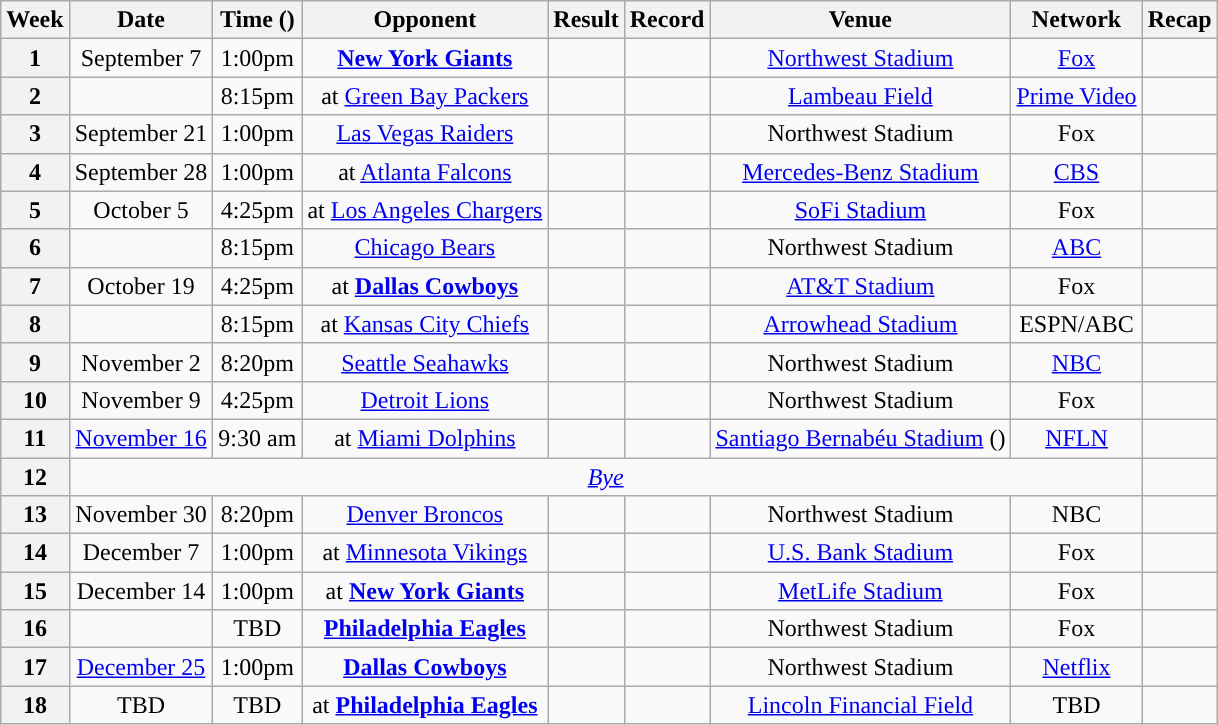<table class="wikitable" style="text-align:center">
<tr>
<th>Week</th>
<th>Date</th>
<th>Time (<a href='#'></a>)</th>
<th>Opponent</th>
<th>Result</th>
<th>Record</th>
<th>Venue</th>
<th>Network</th>
<th>Recap</th>
</tr>
<tr>
<th>1 </th>
<td>September 7</td>
<td>1:00pm</td>
<td><strong><a href='#'>New York Giants</a></strong></td>
<td></td>
<td></td>
<td><a href='#'>Northwest Stadium</a></td>
<td><a href='#'>Fox</a></td>
<td></td>
</tr>
<tr>
<th>2 </th>
<td></td>
<td>8:15pm</td>
<td>at <a href='#'>Green Bay Packers</a></td>
<td></td>
<td></td>
<td><a href='#'>Lambeau Field</a></td>
<td><a href='#'>Prime Video</a></td>
<td></td>
</tr>
<tr>
<th>3 </th>
<td>September 21</td>
<td>1:00pm</td>
<td><a href='#'>Las Vegas Raiders</a></td>
<td></td>
<td></td>
<td>Northwest Stadium</td>
<td>Fox</td>
<td></td>
</tr>
<tr>
<th>4</th>
<td>September 28</td>
<td>1:00pm</td>
<td>at <a href='#'>Atlanta Falcons</a></td>
<td></td>
<td></td>
<td><a href='#'>Mercedes-Benz Stadium</a></td>
<td><a href='#'>CBS</a></td>
<td></td>
</tr>
<tr>
<th>5</th>
<td>October 5</td>
<td>4:25pm</td>
<td>at <a href='#'>Los Angeles Chargers</a></td>
<td></td>
<td></td>
<td><a href='#'>SoFi Stadium</a></td>
<td>Fox</td>
<td></td>
</tr>
<tr>
<th>6</th>
<td></td>
<td>8:15pm</td>
<td><a href='#'>Chicago Bears</a></td>
<td></td>
<td></td>
<td>Northwest Stadium</td>
<td><a href='#'>ABC</a></td>
<td></td>
</tr>
<tr>
<th>7</th>
<td>October 19</td>
<td>4:25pm</td>
<td>at <strong><a href='#'>Dallas Cowboys</a></strong></td>
<td></td>
<td></td>
<td><a href='#'>AT&T Stadium</a></td>
<td>Fox</td>
<td></td>
</tr>
<tr>
<th>8</th>
<td></td>
<td>8:15pm</td>
<td>at <a href='#'>Kansas City Chiefs</a></td>
<td></td>
<td></td>
<td><a href='#'>Arrowhead Stadium</a></td>
<td>ESPN/ABC</td>
<td></td>
</tr>
<tr>
<th>9</th>
<td>November 2</td>
<td>8:20pm</td>
<td><a href='#'>Seattle Seahawks</a></td>
<td></td>
<td></td>
<td>Northwest Stadium</td>
<td><a href='#'>NBC</a></td>
<td></td>
</tr>
<tr>
<th>10</th>
<td>November 9</td>
<td>4:25pm</td>
<td><a href='#'>Detroit Lions</a></td>
<td></td>
<td></td>
<td>Northwest Stadium</td>
<td>Fox</td>
<td></td>
</tr>
<tr>
<th>11 </th>
<td><a href='#'>November 16</a></td>
<td>9:30 am</td>
<td>at <a href='#'>Miami Dolphins</a></td>
<td></td>
<td></td>
<td> <a href='#'>Santiago Bernabéu Stadium</a> ()</td>
<td><a href='#'>NFLN</a></td>
<td></td>
</tr>
<tr>
<th>12</th>
<td colspan="7"><em><a href='#'>Bye</a></em></td>
</tr>
<tr>
<th>13</th>
<td>November 30</td>
<td>8:20pm</td>
<td><a href='#'>Denver Broncos</a></td>
<td></td>
<td></td>
<td>Northwest Stadium</td>
<td>NBC</td>
<td></td>
</tr>
<tr>
<th>14</th>
<td>December 7</td>
<td>1:00pm</td>
<td>at <a href='#'>Minnesota Vikings</a></td>
<td></td>
<td></td>
<td><a href='#'>U.S. Bank Stadium</a></td>
<td>Fox</td>
<td></td>
</tr>
<tr>
<th>15</th>
<td>December 14</td>
<td>1:00pm</td>
<td>at <strong><a href='#'>New York Giants</a></strong></td>
<td></td>
<td></td>
<td><a href='#'>MetLife Stadium</a></td>
<td>Fox</td>
<td></td>
</tr>
<tr>
<th>16</th>
<td></td>
<td>TBD</td>
<td><strong><a href='#'>Philadelphia Eagles</a></strong></td>
<td></td>
<td></td>
<td>Northwest Stadium</td>
<td>Fox</td>
<td></td>
</tr>
<tr>
<th>17 </th>
<td><a href='#'>December 25</a></td>
<td>1:00pm</td>
<td><strong><a href='#'>Dallas Cowboys</a></strong></td>
<td></td>
<td></td>
<td>Northwest Stadium</td>
<td><a href='#'>Netflix</a></td>
<td></td>
</tr>
<tr>
<th>18</th>
<td>TBD</td>
<td>TBD</td>
<td>at <strong><a href='#'>Philadelphia Eagles</a></strong></td>
<td></td>
<td></td>
<td><a href='#'>Lincoln Financial Field</a></td>
<td>TBD</td>
<td></td>
</tr>
</table>
